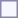<table style="border:1px solid #8888aa; background-color:#f7f8ff; padding:5px; font-size:95%; margin: 0px 12px 12px 0px;">
</table>
